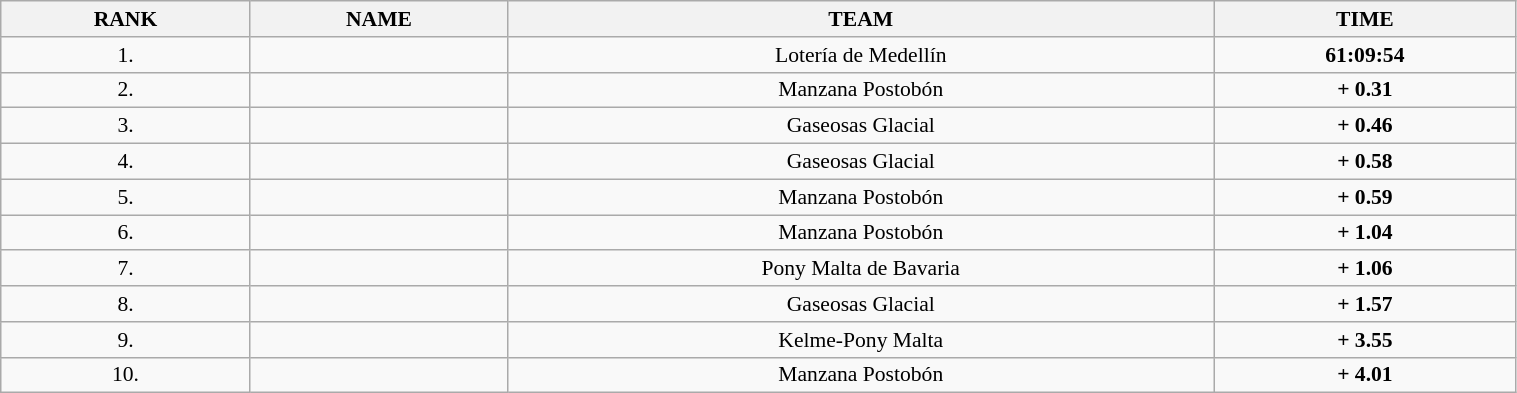<table class="wikitable"  style="font-size:90%; width:80%;">
<tr>
<th>RANK</th>
<th>NAME</th>
<th>TEAM</th>
<th>TIME</th>
</tr>
<tr>
<td style="text-align:center;">1.</td>
<td></td>
<td style="text-align:center;">Lotería de Medellín</td>
<td style="text-align:center;"><strong>61:09:54</strong></td>
</tr>
<tr>
<td style="text-align:center;">2.</td>
<td></td>
<td style="text-align:center;">Manzana Postobón</td>
<td style="text-align:center;"><strong>+ 0.31</strong></td>
</tr>
<tr>
<td style="text-align:center;">3.</td>
<td></td>
<td style="text-align:center;">Gaseosas Glacial</td>
<td style="text-align:center;"><strong>+ 0.46</strong></td>
</tr>
<tr>
<td style="text-align:center;">4.</td>
<td></td>
<td style="text-align:center;">Gaseosas Glacial</td>
<td style="text-align:center;"><strong>+ 0.58</strong></td>
</tr>
<tr>
<td style="text-align:center;">5.</td>
<td></td>
<td style="text-align:center;">Manzana Postobón</td>
<td style="text-align:center;"><strong>+ 0.59</strong></td>
</tr>
<tr>
<td style="text-align:center;">6.</td>
<td></td>
<td style="text-align:center;">Manzana Postobón</td>
<td style="text-align:center;"><strong>+ 1.04</strong></td>
</tr>
<tr>
<td style="text-align:center;">7.</td>
<td></td>
<td style="text-align:center;">Pony Malta de Bavaria</td>
<td style="text-align:center;"><strong>+ 1.06</strong></td>
</tr>
<tr>
<td style="text-align:center;">8.</td>
<td></td>
<td style="text-align:center;">Gaseosas Glacial</td>
<td style="text-align:center;"><strong>+ 1.57</strong></td>
</tr>
<tr>
<td style="text-align:center;">9.</td>
<td></td>
<td style="text-align:center;">Kelme-Pony Malta</td>
<td style="text-align:center;"><strong>+ 3.55</strong></td>
</tr>
<tr>
<td style="text-align:center;">10.</td>
<td></td>
<td style="text-align:center;">Manzana Postobón</td>
<td style="text-align:center;"><strong>+ 4.01</strong></td>
</tr>
</table>
